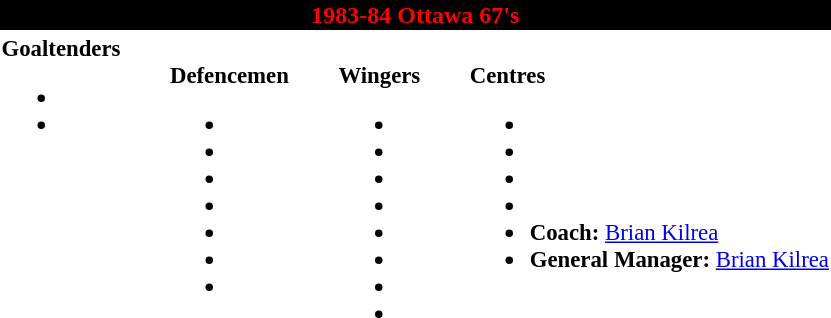<table class="toccolours" style="text-align: left;">
<tr>
<th colspan="7" style="background:black;color:red;text-align:center;">1983-84 Ottawa 67's</th>
</tr>
<tr>
<td style="font-size:95%; vertical-align:top;"><strong>Goaltenders</strong><br><ul><li></li><li></li></ul></td>
<td style="width: 25px;"></td>
<td style="font-size:95%; vertical-align:top;"><br><strong>Defencemen</strong><ul><li></li><li></li><li></li><li></li><li></li><li></li><li></li></ul></td>
<td style="width: 25px;"></td>
<td style="font-size:95%; vertical-align:top;"><br><strong>Wingers</strong><ul><li></li><li></li><li></li><li></li><li></li><li></li><li></li><li></li></ul></td>
<td style="width: 25px;"></td>
<td style="font-size:95%; vertical-align:top;"><br><strong>Centres</strong><ul><li></li><li></li><li></li><li></li><li><strong>Coach:</strong> <a href='#'>Brian Kilrea</a></li><li><strong>General Manager:</strong> <a href='#'>Brian Kilrea</a></li></ul></td>
</tr>
</table>
